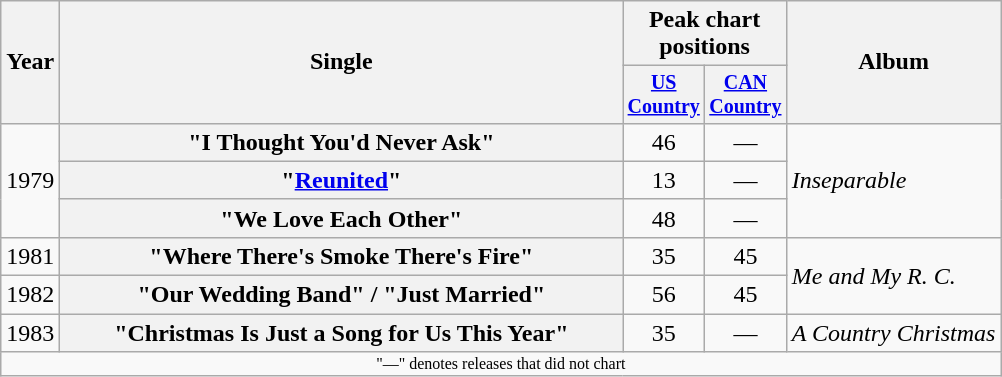<table class="wikitable plainrowheaders" style="text-align:center;">
<tr>
<th rowspan="2">Year</th>
<th rowspan="2" style="width:23em;">Single</th>
<th colspan="2">Peak chart<br>positions</th>
<th rowspan="2">Album</th>
</tr>
<tr style="font-size:smaller;">
<th width="40"><a href='#'>US Country</a></th>
<th width="40"><a href='#'>CAN Country</a></th>
</tr>
<tr>
<td rowspan=3>1979</td>
<th scope="row">"I Thought You'd Never Ask"</th>
<td>46</td>
<td>—</td>
<td align="left" rowspan="3"><em>Inseparable</em></td>
</tr>
<tr>
<th scope="row">"<a href='#'>Reunited</a>"</th>
<td>13</td>
<td>—</td>
</tr>
<tr>
<th scope="row">"We Love Each Other"</th>
<td>48</td>
<td>—</td>
</tr>
<tr>
<td>1981</td>
<th scope="row">"Where There's Smoke There's Fire"</th>
<td>35</td>
<td>45</td>
<td align="left" rowspan="2"><em>Me and My R. C.</em></td>
</tr>
<tr>
<td>1982</td>
<th scope="row">"Our Wedding Band" / "Just Married"</th>
<td>56</td>
<td>45</td>
</tr>
<tr>
<td>1983</td>
<th scope="row">"Christmas Is Just a Song for Us This Year"</th>
<td>35</td>
<td>—</td>
<td align="left"><em>A Country Christmas</em></td>
</tr>
<tr>
<td colspan="5" style="font-size:8pt">"—" denotes releases that did not chart</td>
</tr>
</table>
